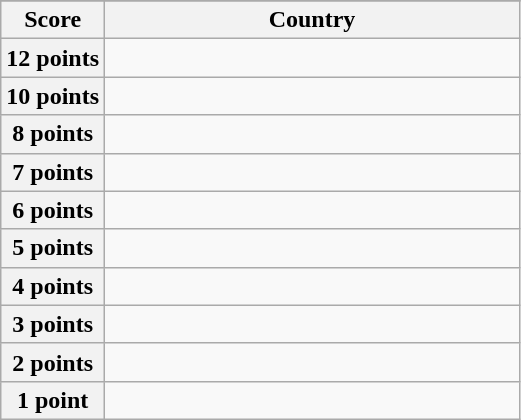<table class="wikitable">
<tr>
</tr>
<tr>
<th scope="col" width="20%">Score</th>
<th scope="col">Country</th>
</tr>
<tr>
<th scope="row">12 points</th>
<td></td>
</tr>
<tr>
<th scope="row">10 points</th>
<td></td>
</tr>
<tr>
<th scope="row">8 points</th>
<td></td>
</tr>
<tr>
<th scope="row">7 points</th>
<td></td>
</tr>
<tr>
<th scope="row">6 points</th>
<td></td>
</tr>
<tr>
<th scope="row">5 points</th>
<td></td>
</tr>
<tr>
<th scope="row">4 points</th>
<td></td>
</tr>
<tr>
<th scope="row">3 points</th>
<td></td>
</tr>
<tr>
<th scope="row">2 points</th>
<td></td>
</tr>
<tr>
<th scope="row">1 point</th>
<td></td>
</tr>
</table>
